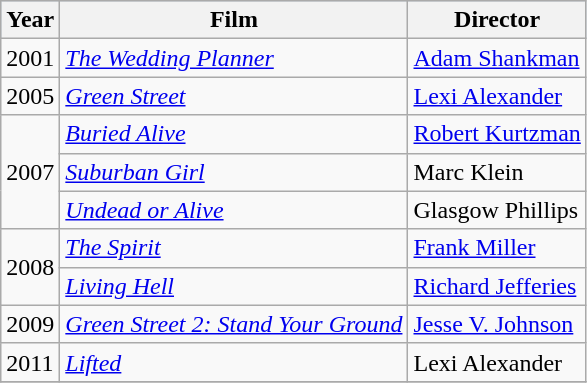<table class="wikitable">
<tr style="background:#b0c4de; text-align:center;">
<th>Year</th>
<th>Film</th>
<th>Director</th>
</tr>
<tr>
<td>2001</td>
<td><em><a href='#'>The Wedding Planner</a></em></td>
<td><a href='#'>Adam Shankman</a></td>
</tr>
<tr>
<td>2005</td>
<td><em><a href='#'>Green Street</a></em></td>
<td><a href='#'>Lexi Alexander</a></td>
</tr>
<tr>
<td rowspan="3">2007</td>
<td><em><a href='#'>Buried Alive</a></em></td>
<td><a href='#'>Robert Kurtzman</a></td>
</tr>
<tr>
<td><em><a href='#'>Suburban Girl</a></em></td>
<td>Marc Klein</td>
</tr>
<tr>
<td><em><a href='#'>Undead or Alive</a></em></td>
<td>Glasgow Phillips</td>
</tr>
<tr>
<td rowspan="2">2008</td>
<td><em><a href='#'>The Spirit</a></em></td>
<td><a href='#'>Frank Miller</a></td>
</tr>
<tr>
<td><em><a href='#'>Living Hell</a></em></td>
<td><a href='#'>Richard Jefferies</a></td>
</tr>
<tr>
<td>2009</td>
<td><em><a href='#'>Green Street 2: Stand Your Ground</a></em></td>
<td><a href='#'>Jesse V. Johnson</a></td>
</tr>
<tr>
<td>2011</td>
<td><em><a href='#'>Lifted</a></em></td>
<td>Lexi Alexander</td>
</tr>
<tr>
</tr>
</table>
